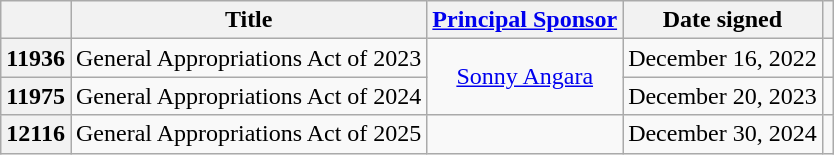<table class="wikitable sortable" style="text-align:center;">
<tr>
<th scope="col"></th>
<th scope="col">Title</th>
<th scope="col"><a href='#'>Principal Sponsor</a></th>
<th scope="col">Date signed</th>
<th scope="col"></th>
</tr>
<tr>
<th scope="row">11936</th>
<td>General Appropriations Act of 2023</td>
<td rowspan="2"><a href='#'>Sonny Angara</a></td>
<td>December 16, 2022</td>
<td></td>
</tr>
<tr>
<th scope="row">11975</th>
<td>General Appropriations Act of 2024</td>
<td>December 20, 2023</td>
<td></td>
</tr>
<tr>
<th scope="row">12116</th>
<td>General Appropriations Act of 2025</td>
<td></td>
<td>December 30, 2024</td>
<td></td>
</tr>
</table>
